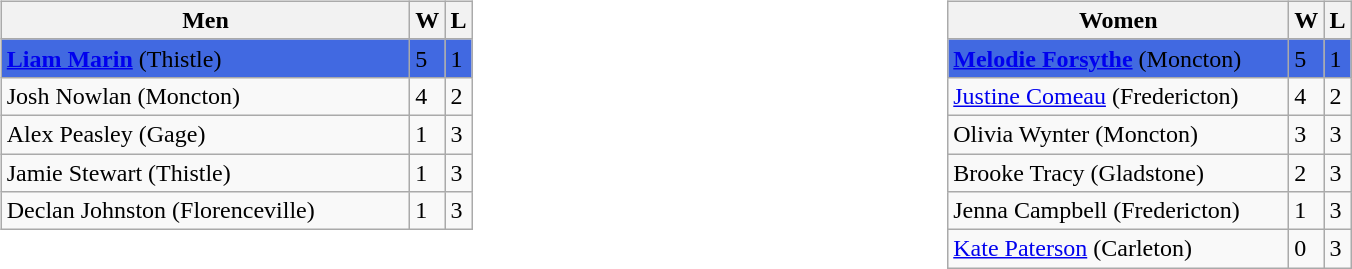<table>
<tr>
<td valign=top width=20%><br><table class=wikitable>
<tr>
<th width=265>Men</th>
<th>W</th>
<th>L</th>
</tr>
<tr bgcolor=#4169E1>
<td><strong><a href='#'>Liam Marin</a></strong> (Thistle)</td>
<td>5</td>
<td>1</td>
</tr>
<tr>
<td>Josh Nowlan (Moncton)</td>
<td>4</td>
<td>2</td>
</tr>
<tr>
<td>Alex Peasley (Gage)</td>
<td>1</td>
<td>3</td>
</tr>
<tr>
<td>Jamie Stewart (Thistle)</td>
<td>1</td>
<td>3</td>
</tr>
<tr>
<td>Declan Johnston (Florenceville)</td>
<td>1</td>
<td>3</td>
</tr>
</table>
</td>
<td valign=top width=20%><br><table class=wikitable>
<tr>
<th width=220>Women</th>
<th>W</th>
<th>L</th>
</tr>
<tr bgcolor=#4169E1>
<td><strong><a href='#'>Melodie Forsythe</a></strong> (Moncton)</td>
<td>5</td>
<td>1</td>
</tr>
<tr>
<td><a href='#'>Justine Comeau</a> (Fredericton)</td>
<td>4</td>
<td>2</td>
</tr>
<tr>
<td>Olivia Wynter (Moncton)</td>
<td>3</td>
<td>3</td>
</tr>
<tr>
<td>Brooke Tracy (Gladstone)</td>
<td>2</td>
<td>3</td>
</tr>
<tr>
<td>Jenna Campbell (Fredericton)</td>
<td>1</td>
<td>3</td>
</tr>
<tr>
<td><a href='#'>Kate Paterson</a> (Carleton)</td>
<td>0</td>
<td>3</td>
</tr>
</table>
</td>
</tr>
</table>
